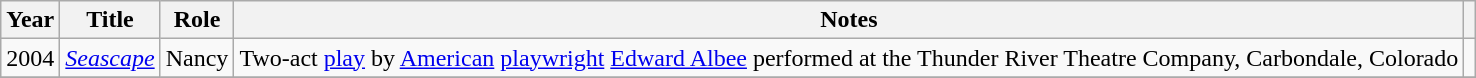<table class="wikitable sortable">
<tr>
<th>Year</th>
<th>Title</th>
<th>Role</th>
<th class="unsortable">Notes</th>
<th class="unsortable"></th>
</tr>
<tr>
<td>2004</td>
<td><em><a href='#'>Seascape</a></em></td>
<td>Nancy</td>
<td>Two-act <a href='#'>play</a> by <a href='#'>American</a> <a href='#'>playwright</a> <a href='#'>Edward Albee</a> performed at the Thunder River Theatre Company, Carbondale, Colorado</td>
<td></td>
</tr>
<tr>
</tr>
</table>
